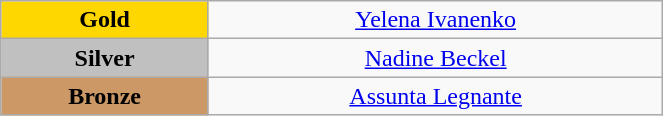<table class="wikitable" style="text-align:center; " width="35%">
<tr>
<td bgcolor="gold"><strong>Gold</strong></td>
<td><a href='#'>Yelena Ivanenko</a><br>  <small><em></em></small></td>
</tr>
<tr>
<td bgcolor="silver"><strong>Silver</strong></td>
<td><a href='#'>Nadine Beckel</a><br>  <small><em></em></small></td>
</tr>
<tr>
<td bgcolor="CC9966"><strong>Bronze</strong></td>
<td><a href='#'>Assunta Legnante</a><br>  <small><em></em></small></td>
</tr>
</table>
